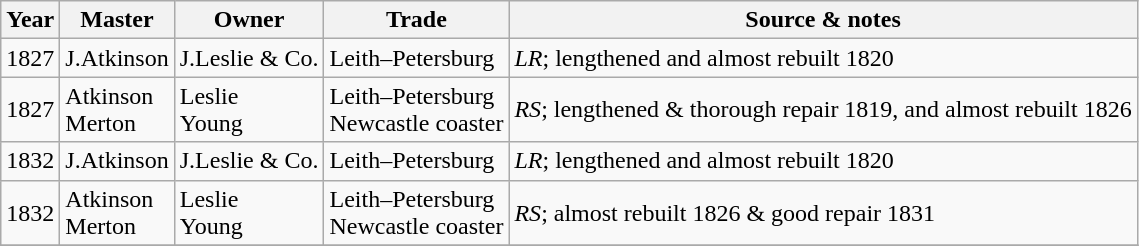<table class=" wikitable">
<tr>
<th>Year</th>
<th>Master</th>
<th>Owner</th>
<th>Trade</th>
<th>Source & notes</th>
</tr>
<tr>
<td>1827</td>
<td>J.Atkinson</td>
<td>J.Leslie & Co.</td>
<td>Leith–Petersburg</td>
<td><em>LR</em>; lengthened and almost rebuilt 1820</td>
</tr>
<tr>
<td>1827</td>
<td>Atkinson<br>Merton</td>
<td>Leslie<br>Young</td>
<td>Leith–Petersburg<br>Newcastle coaster</td>
<td><em>RS</em>; lengthened & thorough repair 1819, and almost rebuilt 1826</td>
</tr>
<tr>
<td>1832</td>
<td>J.Atkinson</td>
<td>J.Leslie & Co.</td>
<td>Leith–Petersburg</td>
<td><em>LR</em>; lengthened and almost rebuilt 1820</td>
</tr>
<tr>
<td>1832</td>
<td>Atkinson<br>Merton</td>
<td>Leslie<br>Young</td>
<td>Leith–Petersburg<br>Newcastle coaster</td>
<td><em>RS</em>; almost rebuilt 1826 & good repair 1831</td>
</tr>
<tr>
</tr>
</table>
